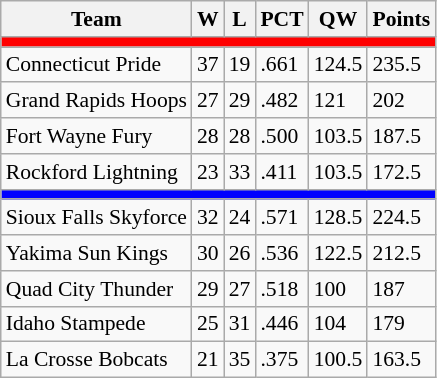<table class="wikitable" style="font-size:90%">
<tr>
<th>Team</th>
<th>W</th>
<th>L</th>
<th>PCT</th>
<th>QW</th>
<th>Points</th>
</tr>
<tr>
<th style="background:red" colspan="6"></th>
</tr>
<tr>
<td>Connecticut Pride</td>
<td>37</td>
<td>19</td>
<td>.661</td>
<td>124.5</td>
<td>235.5</td>
</tr>
<tr>
<td>Grand Rapids Hoops</td>
<td>27</td>
<td>29</td>
<td>.482</td>
<td>121</td>
<td>202</td>
</tr>
<tr>
<td>Fort Wayne Fury</td>
<td>28</td>
<td>28</td>
<td>.500</td>
<td>103.5</td>
<td>187.5</td>
</tr>
<tr>
<td>Rockford Lightning</td>
<td>23</td>
<td>33</td>
<td>.411</td>
<td>103.5</td>
<td>172.5</td>
</tr>
<tr>
<th style="background:blue" colspan="6"></th>
</tr>
<tr>
<td>Sioux Falls Skyforce</td>
<td>32</td>
<td>24</td>
<td>.571</td>
<td>128.5</td>
<td>224.5</td>
</tr>
<tr>
<td>Yakima Sun Kings</td>
<td>30</td>
<td>26</td>
<td>.536</td>
<td>122.5</td>
<td>212.5</td>
</tr>
<tr>
<td>Quad City Thunder</td>
<td>29</td>
<td>27</td>
<td>.518</td>
<td>100</td>
<td>187</td>
</tr>
<tr>
<td>Idaho Stampede</td>
<td>25</td>
<td>31</td>
<td>.446</td>
<td>104</td>
<td>179</td>
</tr>
<tr>
<td>La Crosse Bobcats</td>
<td>21</td>
<td>35</td>
<td>.375</td>
<td>100.5</td>
<td>163.5</td>
</tr>
</table>
